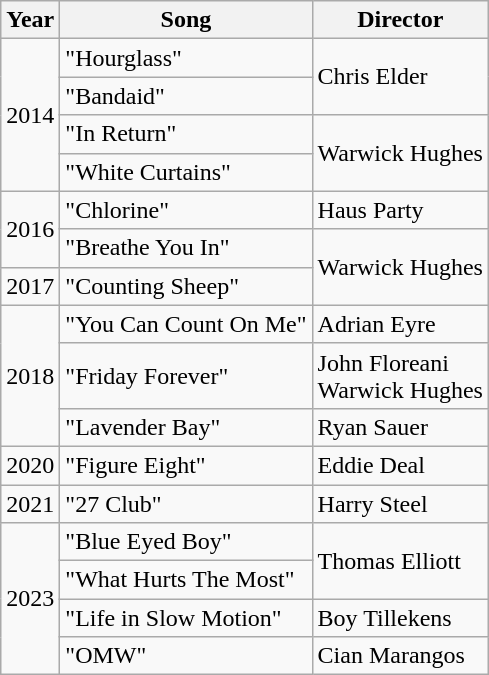<table class="wikitable">
<tr>
<th><strong>Year</strong></th>
<th>Song</th>
<th>Director</th>
</tr>
<tr>
<td rowspan="4">2014</td>
<td>"Hourglass"</td>
<td rowspan=2>Chris Elder</td>
</tr>
<tr>
<td>"Bandaid"</td>
</tr>
<tr>
<td>"In Return"</td>
<td rowspan="2">Warwick Hughes</td>
</tr>
<tr>
<td>"White Curtains"</td>
</tr>
<tr>
<td rowspan="2">2016</td>
<td>"Chlorine"</td>
<td>Haus Party</td>
</tr>
<tr>
<td>"Breathe You In"</td>
<td rowspan="2">Warwick Hughes</td>
</tr>
<tr>
<td>2017</td>
<td>"Counting Sheep"</td>
</tr>
<tr>
<td rowspan="3">2018</td>
<td>"You Can Count On Me"</td>
<td>Adrian Eyre</td>
</tr>
<tr>
<td>"Friday Forever"</td>
<td>John Floreani<br>Warwick Hughes</td>
</tr>
<tr>
<td>"Lavender Bay"</td>
<td>Ryan Sauer</td>
</tr>
<tr>
<td>2020</td>
<td>"Figure Eight"</td>
<td>Eddie Deal</td>
</tr>
<tr>
<td>2021</td>
<td>"27 Club"</td>
<td>Harry Steel</td>
</tr>
<tr>
<td rowspan="4">2023</td>
<td>"Blue Eyed Boy"</td>
<td rowspan="2">Thomas Elliott</td>
</tr>
<tr>
<td>"What Hurts The Most"</td>
</tr>
<tr>
<td>"Life in Slow Motion"</td>
<td>Boy Tillekens</td>
</tr>
<tr>
<td>"OMW"</td>
<td>Cian Marangos</td>
</tr>
</table>
